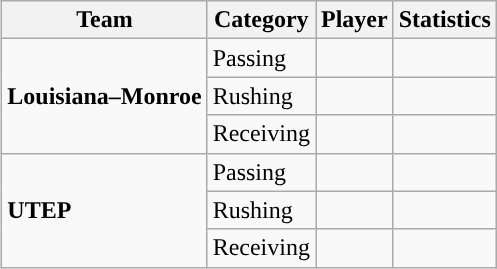<table class="wikitable" style="float: right;">
<tr>
<th>Team</th>
<th>Category</th>
<th>Player</th>
<th>Statistics</th>
</tr>
<tr>
<td rowspan=3><strong>Louisiana–Monroe</strong></td>
<td>Passing</td>
<td></td>
<td></td>
</tr>
<tr>
<td>Rushing</td>
<td></td>
<td></td>
</tr>
<tr>
<td>Receiving</td>
<td></td>
<td></td>
</tr>
<tr>
<td rowspan=3><strong>UTEP</strong></td>
<td>Passing</td>
<td></td>
<td></td>
</tr>
<tr>
<td>Rushing</td>
<td></td>
<td></td>
</tr>
<tr>
<td>Receiving</td>
<td></td>
<td></td>
</tr>
</table>
